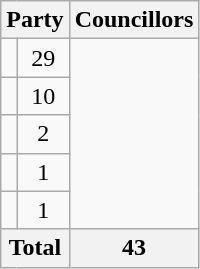<table class="wikitable">
<tr>
<th colspan=2>Party</th>
<th>Councillors</th>
</tr>
<tr>
<td></td>
<td align=center>29</td>
</tr>
<tr>
<td></td>
<td align=center>10</td>
</tr>
<tr>
<td></td>
<td align=center>2</td>
</tr>
<tr>
<td></td>
<td align=center>1</td>
</tr>
<tr>
<td></td>
<td align=center>1</td>
</tr>
<tr>
<th colspan=2>Total</th>
<th align=center>43</th>
</tr>
</table>
